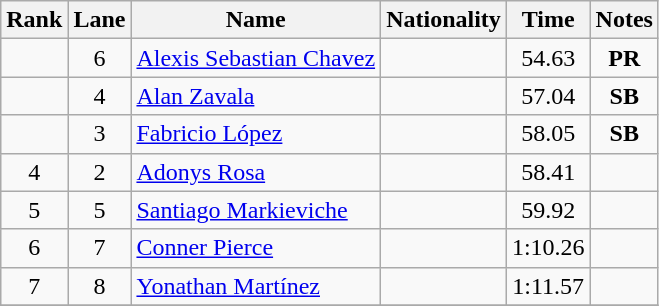<table class="wikitable sortable" style="text-align:center">
<tr>
<th>Rank</th>
<th>Lane</th>
<th>Name</th>
<th>Nationality</th>
<th>Time</th>
<th>Notes</th>
</tr>
<tr>
<td></td>
<td>6</td>
<td align=left><a href='#'>Alexis Sebastian Chavez</a></td>
<td align=left></td>
<td>54.63</td>
<td><strong>PR</strong></td>
</tr>
<tr>
<td></td>
<td>4</td>
<td align=left><a href='#'>Alan Zavala</a></td>
<td align=left></td>
<td>57.04</td>
<td><strong>SB</strong></td>
</tr>
<tr>
<td></td>
<td>3</td>
<td align=left><a href='#'>Fabricio López</a></td>
<td align=left></td>
<td>58.05</td>
<td><strong>SB</strong></td>
</tr>
<tr>
<td>4</td>
<td>2</td>
<td align=left><a href='#'>Adonys Rosa</a></td>
<td align=left></td>
<td>58.41</td>
<td></td>
</tr>
<tr>
<td>5</td>
<td>5</td>
<td align=left><a href='#'>Santiago Markieviche</a></td>
<td align=left></td>
<td>59.92</td>
<td></td>
</tr>
<tr>
<td>6</td>
<td>7</td>
<td align=left><a href='#'>Conner Pierce</a></td>
<td align=left></td>
<td>1:10.26</td>
<td></td>
</tr>
<tr>
<td>7</td>
<td>8</td>
<td align=left><a href='#'>Yonathan Martínez</a></td>
<td align=left></td>
<td>1:11.57</td>
<td></td>
</tr>
<tr>
</tr>
</table>
